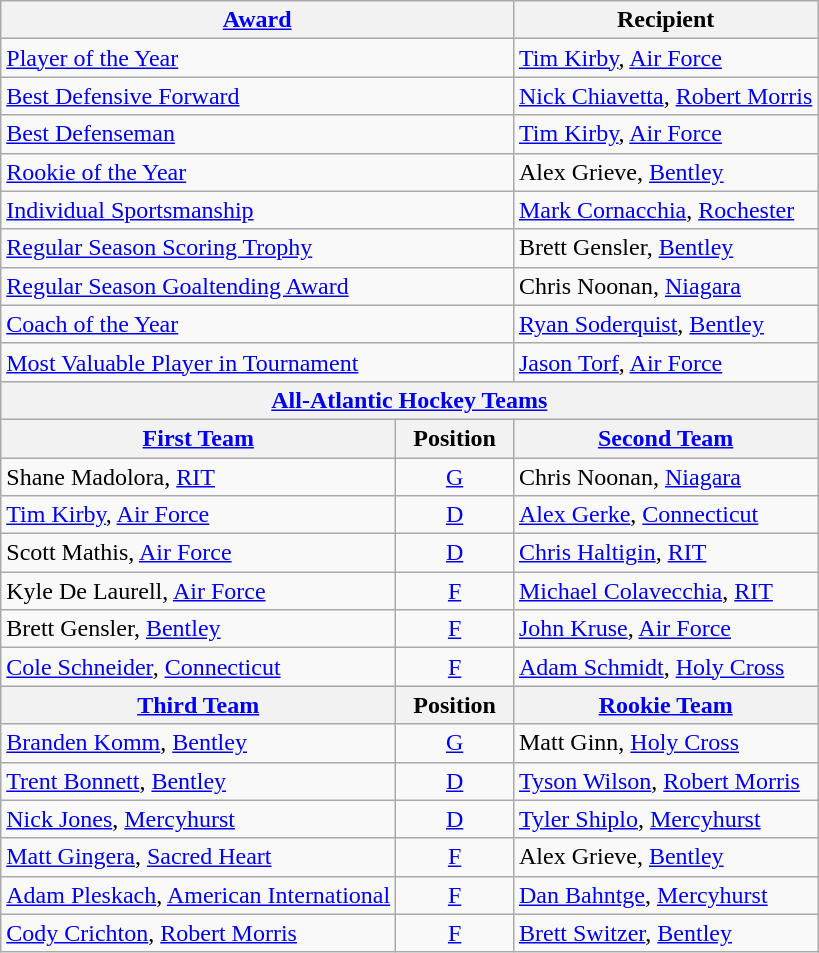<table class="wikitable">
<tr>
<th colspan=2><a href='#'>Award</a></th>
<th>Recipient</th>
</tr>
<tr>
<td colspan=2><a href='#'>Player of the Year</a></td>
<td><a href='#'>Tim Kirby</a>, <a href='#'>Air Force</a></td>
</tr>
<tr>
<td colspan=2><a href='#'>Best Defensive Forward</a></td>
<td><a href='#'>Nick Chiavetta</a>, <a href='#'>Robert Morris</a></td>
</tr>
<tr>
<td colspan=2><a href='#'>Best Defenseman</a></td>
<td><a href='#'>Tim Kirby</a>, <a href='#'>Air Force</a></td>
</tr>
<tr>
<td colspan=2><a href='#'>Rookie of the Year</a></td>
<td>Alex Grieve, <a href='#'>Bentley</a></td>
</tr>
<tr>
<td colspan=2><a href='#'>Individual Sportsmanship</a></td>
<td><a href='#'>Mark Cornacchia</a>, <a href='#'>Rochester</a></td>
</tr>
<tr>
<td colspan=2><a href='#'>Regular Season Scoring Trophy</a></td>
<td>Brett Gensler, <a href='#'>Bentley</a></td>
</tr>
<tr>
<td colspan=2><a href='#'>Regular Season Goaltending Award</a></td>
<td>Chris Noonan, <a href='#'>Niagara</a></td>
</tr>
<tr>
<td colspan=2><a href='#'>Coach of the Year</a></td>
<td><a href='#'>Ryan Soderquist</a>, <a href='#'>Bentley</a></td>
</tr>
<tr>
<td colspan=2><a href='#'>Most Valuable Player in Tournament</a></td>
<td><a href='#'>Jason Torf</a>, <a href='#'>Air Force</a></td>
</tr>
<tr>
<th colspan=3><a href='#'>All-Atlantic Hockey Teams</a></th>
</tr>
<tr>
<th><a href='#'>First Team</a></th>
<th>  Position  </th>
<th><a href='#'>Second Team</a></th>
</tr>
<tr>
<td>Shane Madolora, <a href='#'>RIT</a></td>
<td align=center><a href='#'>G</a></td>
<td>Chris Noonan, <a href='#'>Niagara</a></td>
</tr>
<tr>
<td><a href='#'>Tim Kirby</a>, <a href='#'>Air Force</a></td>
<td align=center><a href='#'>D</a></td>
<td><a href='#'>Alex Gerke</a>, <a href='#'>Connecticut</a></td>
</tr>
<tr>
<td>Scott Mathis, <a href='#'>Air Force</a></td>
<td align=center><a href='#'>D</a></td>
<td><a href='#'>Chris Haltigin</a>, <a href='#'>RIT</a></td>
</tr>
<tr>
<td>Kyle De Laurell, <a href='#'>Air Force</a></td>
<td align=center><a href='#'>F</a></td>
<td><a href='#'>Michael Colavecchia</a>, <a href='#'>RIT</a></td>
</tr>
<tr>
<td>Brett Gensler, <a href='#'>Bentley</a></td>
<td align=center><a href='#'>F</a></td>
<td><a href='#'>John Kruse</a>, <a href='#'>Air Force</a></td>
</tr>
<tr>
<td><a href='#'>Cole Schneider</a>, <a href='#'>Connecticut</a></td>
<td align=center><a href='#'>F</a></td>
<td><a href='#'>Adam Schmidt</a>, <a href='#'>Holy Cross</a></td>
</tr>
<tr>
<th><a href='#'>Third Team</a></th>
<th>  Position  </th>
<th><a href='#'>Rookie Team</a></th>
</tr>
<tr>
<td><a href='#'>Branden Komm</a>, <a href='#'>Bentley</a></td>
<td align=center><a href='#'>G</a></td>
<td>Matt Ginn, <a href='#'>Holy Cross</a></td>
</tr>
<tr>
<td><a href='#'>Trent Bonnett</a>, <a href='#'>Bentley</a></td>
<td align=center><a href='#'>D</a></td>
<td><a href='#'>Tyson Wilson</a>, <a href='#'>Robert Morris</a></td>
</tr>
<tr>
<td><a href='#'>Nick Jones</a>, <a href='#'>Mercyhurst</a></td>
<td align=center><a href='#'>D</a></td>
<td><a href='#'>Tyler Shiplo</a>, <a href='#'>Mercyhurst</a></td>
</tr>
<tr>
<td><a href='#'>Matt Gingera</a>, <a href='#'>Sacred Heart</a></td>
<td align=center><a href='#'>F</a></td>
<td>Alex Grieve, <a href='#'>Bentley</a></td>
</tr>
<tr>
<td><a href='#'>Adam Pleskach</a>, <a href='#'>American International</a></td>
<td align=center><a href='#'>F</a></td>
<td><a href='#'>Dan Bahntge</a>, <a href='#'>Mercyhurst</a></td>
</tr>
<tr>
<td><a href='#'>Cody Crichton</a>, <a href='#'>Robert Morris</a></td>
<td align=center><a href='#'>F</a></td>
<td><a href='#'>Brett Switzer</a>, <a href='#'>Bentley</a></td>
</tr>
</table>
